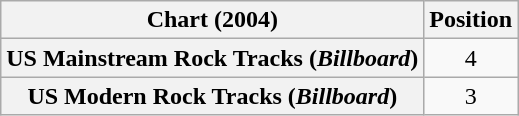<table class="wikitable plainrowheaders" style="text-align:center">
<tr>
<th>Chart (2004)</th>
<th>Position</th>
</tr>
<tr>
<th scope="row">US Mainstream Rock Tracks (<em>Billboard</em>)</th>
<td>4</td>
</tr>
<tr>
<th scope="row">US Modern Rock Tracks (<em>Billboard</em>)</th>
<td>3</td>
</tr>
</table>
